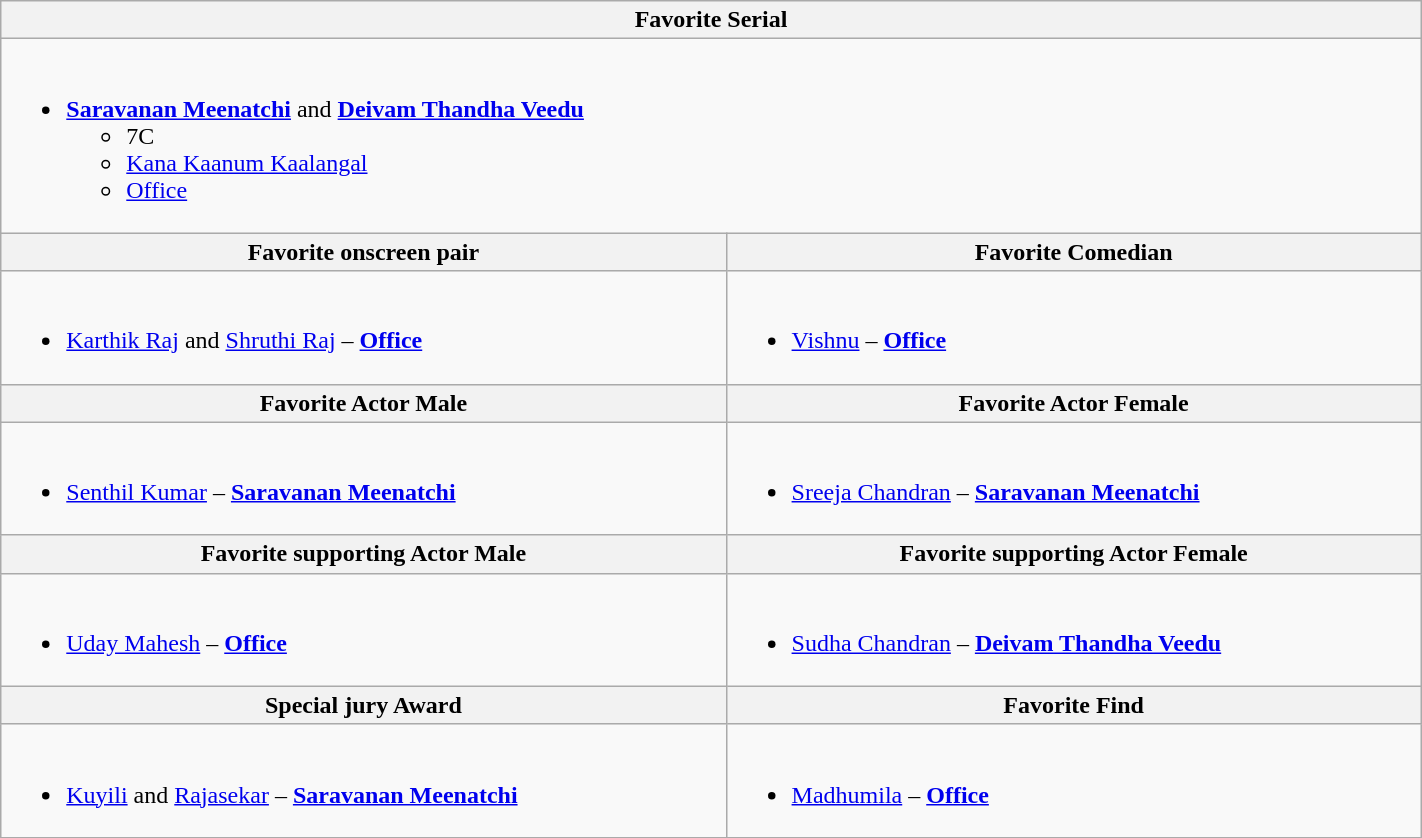<table class="wikitable" width="75%">
<tr>
<th scope="col" colspan="2">Favorite Serial</th>
</tr>
<tr>
<td colspan="2" style="vertical-align:top"><br><ul><li><strong><a href='#'>Saravanan Meenatchi</a></strong> and <strong><a href='#'>Deivam Thandha Veedu</a></strong><ul><li>7C</li><li><a href='#'>Kana Kaanum Kaalangal</a></li><li><a href='#'>Office</a></li></ul></li></ul></td>
</tr>
<tr>
<th align="center">Favorite onscreen pair</th>
<th align="center">Favorite Comedian</th>
</tr>
<tr>
<td><br><ul><li><a href='#'>Karthik Raj</a> and <a href='#'>Shruthi Raj</a> – <strong><a href='#'>Office</a></strong></li></ul></td>
<td><br><ul><li><a href='#'>Vishnu</a> – <strong><a href='#'>Office</a></strong></li></ul></td>
</tr>
<tr>
<th align="center">Favorite Actor Male</th>
<th align="center">Favorite Actor Female</th>
</tr>
<tr>
<td><br><ul><li><a href='#'>Senthil Kumar</a> – <strong><a href='#'>Saravanan Meenatchi</a></strong></li></ul></td>
<td><br><ul><li><a href='#'>Sreeja Chandran</a> – <strong><a href='#'>Saravanan Meenatchi</a></strong></li></ul></td>
</tr>
<tr>
<th align="center">Favorite supporting Actor Male</th>
<th align="center">Favorite supporting Actor Female</th>
</tr>
<tr>
<td><br><ul><li><a href='#'>Uday Mahesh</a> – <strong><a href='#'>Office</a></strong></li></ul></td>
<td><br><ul><li><a href='#'>Sudha Chandran</a> – <strong><a href='#'>Deivam Thandha Veedu</a></strong></li></ul></td>
</tr>
<tr>
<th align="center">Special jury Award</th>
<th align="center">Favorite Find</th>
</tr>
<tr>
<td><br><ul><li><a href='#'>Kuyili</a> and <a href='#'>Rajasekar</a> – <strong><a href='#'>Saravanan Meenatchi</a></strong></li></ul></td>
<td><br><ul><li><a href='#'>Madhumila</a> – <strong><a href='#'>Office</a></strong></li></ul></td>
</tr>
<tr>
</tr>
</table>
